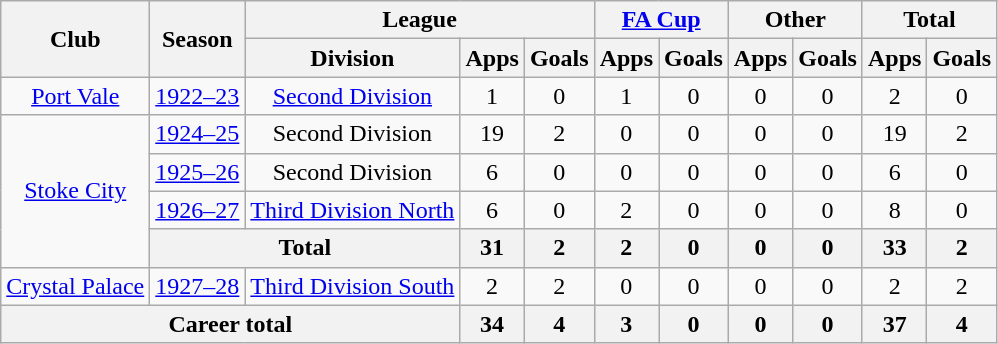<table class="wikitable" style="text-align:center">
<tr>
<th rowspan="2">Club</th>
<th rowspan="2">Season</th>
<th colspan="3">League</th>
<th colspan="2"><a href='#'>FA Cup</a></th>
<th colspan="2">Other</th>
<th colspan="2">Total</th>
</tr>
<tr>
<th>Division</th>
<th>Apps</th>
<th>Goals</th>
<th>Apps</th>
<th>Goals</th>
<th>Apps</th>
<th>Goals</th>
<th>Apps</th>
<th>Goals</th>
</tr>
<tr>
<td><a href='#'>Port Vale</a></td>
<td><a href='#'>1922–23</a></td>
<td><a href='#'>Second Division</a></td>
<td>1</td>
<td>0</td>
<td>1</td>
<td>0</td>
<td>0</td>
<td>0</td>
<td>2</td>
<td>0</td>
</tr>
<tr>
<td rowspan="4"><a href='#'>Stoke City</a></td>
<td><a href='#'>1924–25</a></td>
<td>Second Division</td>
<td>19</td>
<td>2</td>
<td>0</td>
<td>0</td>
<td>0</td>
<td>0</td>
<td>19</td>
<td>2</td>
</tr>
<tr>
<td><a href='#'>1925–26</a></td>
<td>Second Division</td>
<td>6</td>
<td>0</td>
<td>0</td>
<td>0</td>
<td>0</td>
<td>0</td>
<td>6</td>
<td>0</td>
</tr>
<tr>
<td><a href='#'>1926–27</a></td>
<td><a href='#'>Third Division North</a></td>
<td>6</td>
<td>0</td>
<td>2</td>
<td>0</td>
<td>0</td>
<td>0</td>
<td>8</td>
<td>0</td>
</tr>
<tr>
<th colspan="2">Total</th>
<th>31</th>
<th>2</th>
<th>2</th>
<th>0</th>
<th>0</th>
<th>0</th>
<th>33</th>
<th>2</th>
</tr>
<tr>
<td><a href='#'>Crystal Palace</a></td>
<td><a href='#'>1927–28</a></td>
<td><a href='#'>Third Division South</a></td>
<td>2</td>
<td>2</td>
<td>0</td>
<td>0</td>
<td>0</td>
<td>0</td>
<td>2</td>
<td>2</td>
</tr>
<tr>
<th colspan=3>Career total</th>
<th>34</th>
<th>4</th>
<th>3</th>
<th>0</th>
<th>0</th>
<th>0</th>
<th>37</th>
<th>4</th>
</tr>
</table>
